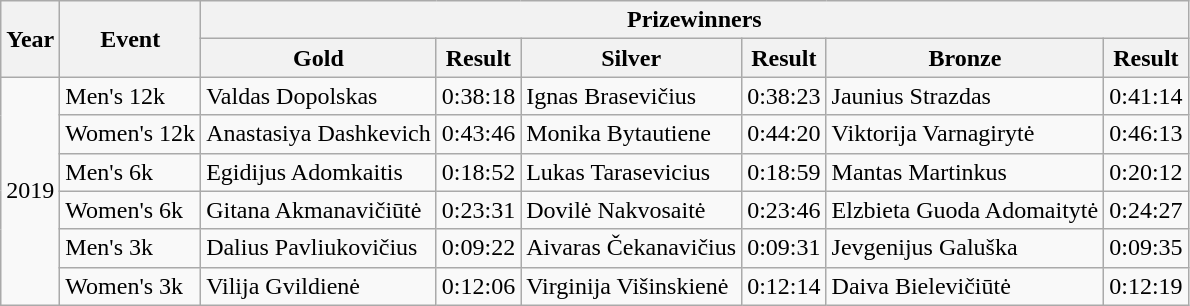<table class="wikitable">
<tr>
<th rowspan="2">Year</th>
<th rowspan="2">Event</th>
<th colspan="6">Prizewinners</th>
</tr>
<tr>
<th>Gold</th>
<th>Result</th>
<th>Silver</th>
<th>Result</th>
<th>Bronze</th>
<th>Result</th>
</tr>
<tr>
<td rowspan="6">2019</td>
<td>Men's 12k</td>
<td> Valdas Dopolskas</td>
<td>0:38:18</td>
<td> Ignas Brasevičius</td>
<td>0:38:23</td>
<td> Jaunius Strazdas</td>
<td>0:41:14</td>
</tr>
<tr>
<td>Women's 12k</td>
<td> Anastasiya Dashkevich</td>
<td>0:43:46</td>
<td> Monika Bytautiene</td>
<td>0:44:20</td>
<td> Viktorija Varnagirytė</td>
<td>0:46:13</td>
</tr>
<tr>
<td>Men's 6k</td>
<td> Egidijus Adomkaitis</td>
<td>0:18:52</td>
<td> Lukas Tarasevicius</td>
<td>0:18:59</td>
<td> Mantas Martinkus</td>
<td>0:20:12</td>
</tr>
<tr>
<td>Women's 6k</td>
<td> Gitana Akmanavičiūtė</td>
<td>0:23:31</td>
<td> Dovilė Nakvosaitė</td>
<td>0:23:46</td>
<td> Elzbieta Guoda Adomaitytė</td>
<td>0:24:27</td>
</tr>
<tr>
<td>Men's 3k</td>
<td> Dalius Pavliukovičius</td>
<td>0:09:22</td>
<td> Aivaras Čekanavičius</td>
<td>0:09:31</td>
<td> Jevgenijus Galuška</td>
<td>0:09:35</td>
</tr>
<tr>
<td>Women's 3k</td>
<td> Vilija Gvildienė</td>
<td>0:12:06</td>
<td> Virginija Višinskienė</td>
<td>0:12:14</td>
<td> Daiva Bielevičiūtė</td>
<td>0:12:19</td>
</tr>
</table>
